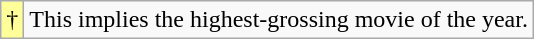<table class="wikitable">
<tr>
<td style="background-color:#FFFF99"align="center">†</td>
<td>This implies the highest-grossing movie of the year.</td>
</tr>
</table>
